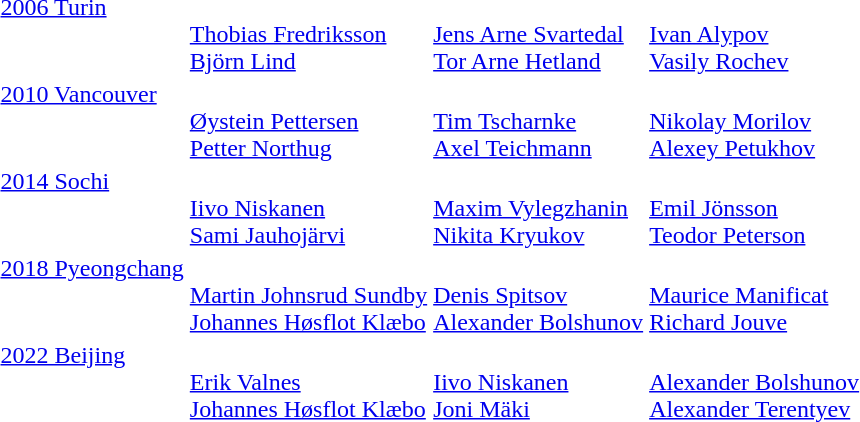<table>
<tr valign="top">
<td><a href='#'>2006 Turin</a><br></td>
<td><br><a href='#'>Thobias Fredriksson</a><br><a href='#'>Björn Lind</a></td>
<td><br><a href='#'>Jens Arne Svartedal</a><br><a href='#'>Tor Arne Hetland</a></td>
<td><br><a href='#'>Ivan Alypov</a><br><a href='#'>Vasily Rochev</a></td>
</tr>
<tr valign="top">
<td><a href='#'>2010 Vancouver</a><br></td>
<td><br><a href='#'>Øystein Pettersen</a><br><a href='#'>Petter Northug</a></td>
<td><br><a href='#'>Tim Tscharnke</a><br><a href='#'>Axel Teichmann</a></td>
<td><br><a href='#'>Nikolay Morilov</a><br><a href='#'>Alexey Petukhov</a></td>
</tr>
<tr valign="top">
<td><a href='#'>2014 Sochi</a><br></td>
<td><br><a href='#'>Iivo Niskanen</a><br><a href='#'>Sami Jauhojärvi</a></td>
<td><br><a href='#'>Maxim Vylegzhanin</a><br><a href='#'>Nikita Kryukov</a></td>
<td><br><a href='#'>Emil Jönsson</a><br><a href='#'>Teodor Peterson</a></td>
</tr>
<tr valign="top">
<td><a href='#'>2018 Pyeongchang</a><br></td>
<td><br><a href='#'>Martin Johnsrud Sundby</a><br><a href='#'>Johannes Høsflot Klæbo</a></td>
<td><br><a href='#'>Denis Spitsov</a><br><a href='#'>Alexander Bolshunov</a></td>
<td><br><a href='#'>Maurice Manificat</a><br><a href='#'>Richard Jouve</a></td>
</tr>
<tr valign="top">
<td><a href='#'>2022 Beijing</a> <br></td>
<td><br><a href='#'>Erik Valnes</a><br><a href='#'>Johannes Høsflot Klæbo</a></td>
<td><br><a href='#'>Iivo Niskanen</a><br><a href='#'>Joni Mäki</a></td>
<td> <br><a href='#'>Alexander Bolshunov</a><br><a href='#'>Alexander Terentyev</a></td>
</tr>
<tr>
</tr>
</table>
